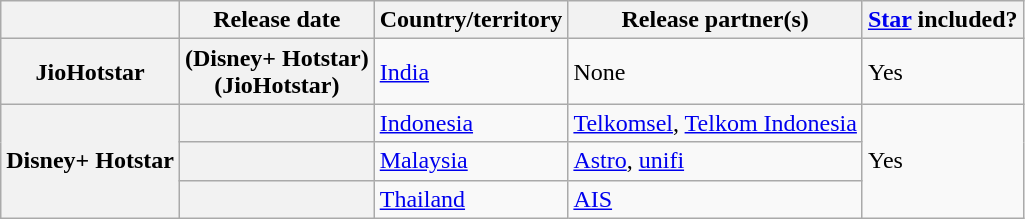<table class="wikitable sortable plainrowheaders" id="launch rollout">
<tr>
<th></th>
<th scope="col">Release date</th>
<th scope="col">Country/territory</th>
<th scope="col">Release partner(s)</th>
<th scope="col"><a href='#'>Star</a> included?</th>
</tr>
<tr>
<th>JioHotstar</th>
<th scope="row"> (Disney+ Hotstar)<br> (JioHotstar)</th>
<td><a href='#'>India</a></td>
<td>None</td>
<td>Yes</td>
</tr>
<tr>
<th rowspan="3">Disney+ Hotstar</th>
<th scope="row"></th>
<td><a href='#'>Indonesia</a></td>
<td><a href='#'>Telkomsel</a>, <a href='#'>Telkom Indonesia</a></td>
<td rowspan="3">Yes</td>
</tr>
<tr>
<th scope="row"></th>
<td><a href='#'>Malaysia</a></td>
<td><a href='#'>Astro</a>, <a href='#'>unifi</a> </td>
</tr>
<tr>
<th scope="row"></th>
<td><a href='#'>Thailand</a></td>
<td><a href='#'>AIS</a></td>
</tr>
</table>
